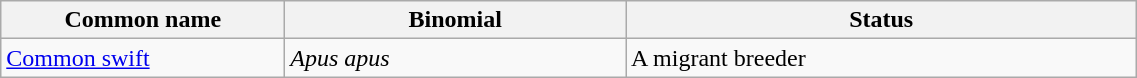<table width=60% class="wikitable">
<tr>
<th width=25%>Common name</th>
<th width=30%>Binomial</th>
<th width=45%>Status</th>
</tr>
<tr>
<td><a href='#'>Common swift</a></td>
<td><em>Apus apus</em></td>
<td>A migrant breeder</td>
</tr>
</table>
